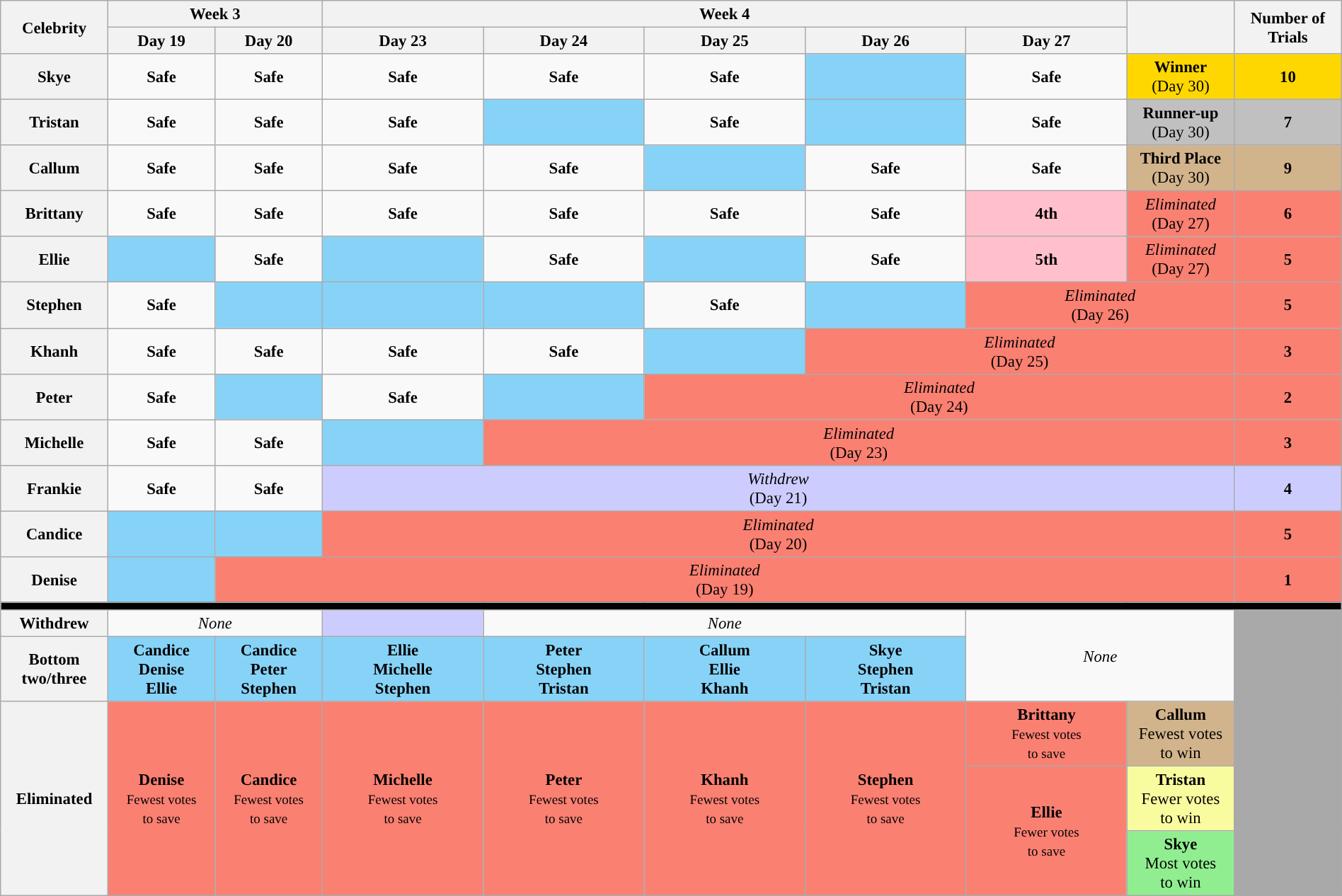<table class="wikitable" style="text-align:center; font-size:95%; width:100%;">
<tr>
<th rowspan="2" style="width:8%">Celebrity</th>
<th colspan="2" style="width":8%">Week 3</th>
<th colspan="5">Week 4</th>
<th rowspan="2" style="width:8%"></th>
<th rowspan="2" style="width:8%">Number of Trials</th>
</tr>
<tr>
<th style="width:8%">Day 19</th>
<th style="width:8%">Day 20</th>
<th>Day 23</th>
<th>Day 24</th>
<th>Day 25</th>
<th>Day 26</th>
<th>Day 27</th>
</tr>
<tr>
<th>Skye</th>
<td><strong>Safe</strong></td>
<td><strong>Safe</strong></td>
<td><strong>Safe</strong></td>
<td><strong>Safe</strong></td>
<td><strong>Safe</strong></td>
<td style="background:#87D3F8"></td>
<td><strong>Safe</strong></td>
<td style="background:gold"><strong>Winner</strong><br>(Day 30)</td>
<td style=background:gold><strong>10</strong></td>
</tr>
<tr>
<th>Tristan</th>
<td><strong>Safe</strong></td>
<td><strong>Safe</strong></td>
<td><strong>Safe</strong></td>
<td style="background:#87D3F8"></td>
<td><strong>Safe</strong></td>
<td style="background:#87D3F8"></td>
<td><strong>Safe</strong></td>
<td style="background:silver"><strong>Runner-up</strong><br>(Day 30)</td>
<td style=background:silver><strong>7</strong></td>
</tr>
<tr>
<th>Callum</th>
<td><strong>Safe</strong></td>
<td><strong>Safe</strong></td>
<td><strong>Safe</strong></td>
<td><strong>Safe</strong></td>
<td style="background:#87D3F8"></td>
<td><strong>Safe</strong></td>
<td><strong>Safe</strong></td>
<td style="background:tan"><strong>Third Place</strong><br>(Day 30)</td>
<td style=background:tan><strong>9</strong></td>
</tr>
<tr>
<th>Brittany</th>
<td><strong>Safe</strong></td>
<td><strong>Safe</strong></td>
<td><strong>Safe</strong></td>
<td><strong>Safe</strong></td>
<td><strong>Safe</strong></td>
<td><strong>Safe</strong></td>
<td style=background:pink><strong>4th</strong></td>
<td bgcolor=salmon><em>Eliminated</em><br>(Day 27)</td>
<td bgcolor=salmon><strong>6</strong></td>
</tr>
<tr>
<th>Ellie</th>
<td style="background:#87D3F8"></td>
<td><strong>Safe</strong></td>
<td style="background:#87D3F8"></td>
<td><strong>Safe</strong></td>
<td style="background:#87D3F8"></td>
<td><strong>Safe</strong></td>
<td style=background:pink><strong>5th</strong></td>
<td bgcolor=salmon><em>Eliminated</em><br>(Day 27)</td>
<td bgcolor=salmon><strong>5</strong></td>
</tr>
<tr>
<th>Stephen</th>
<td><strong>Safe</strong></td>
<td style="background:#87D3F8"></td>
<td style="background:#87D3F8"></td>
<td style="background:#87D3F8"></td>
<td><strong>Safe</strong></td>
<td style="background:#87D3F8"></td>
<td colspan="2" bgcolor="Salmon"><em>Eliminated</em><br>(Day 26)</td>
<td bgcolor=salmon><strong>5</strong></td>
</tr>
<tr>
<th>Khanh</th>
<td><strong>Safe</strong></td>
<td><strong>Safe</strong></td>
<td><strong>Safe</strong></td>
<td><strong>Safe</strong></td>
<td style="background:#87D3F8"></td>
<td colspan="3" bgcolor="Salmon"><em>Eliminated</em><br>(Day 25)</td>
<td bgcolor=salmon><strong>3</strong></td>
</tr>
<tr>
<th>Peter</th>
<td><strong>Safe</strong></td>
<td style="background:#87D3F8"></td>
<td><strong>Safe</strong></td>
<td style="background:#87D3F8"></td>
<td colspan="4" bgcolor="Salmon"><em>Eliminated</em><br>(Day 24)</td>
<td bgcolor=salmon><strong>2</strong></td>
</tr>
<tr>
<th>Michelle</th>
<td><strong>Safe</strong></td>
<td><strong>Safe</strong></td>
<td style="background:#87D3F8"></td>
<td colspan="5" bgcolor="Salmon"><em>Eliminated</em><br>(Day 23)</td>
<td bgcolor=salmon><strong>3</strong></td>
</tr>
<tr>
<th>Frankie</th>
<td><strong>Safe</strong></td>
<td><strong>Safe</strong></td>
<td colspan="6" style="background:#ccf; text-align:center;"><em>Withdrew</em><br>(Day 21)</td>
<td style="background:#ccf"><strong>4</strong></td>
</tr>
<tr>
<th>Candice</th>
<td style="background:#87D3F8"></td>
<td style="background:#87D3F8"></td>
<td colspan="6" bgcolor="Salmon"><em>Eliminated</em><br>(Day 20)</td>
<td bgcolor=salmon><strong>5</strong></td>
</tr>
<tr>
<th>Denise</th>
<td style="background:#87D3F8"></td>
<td colspan="7" bgcolor="Salmon"><em>Eliminated</em><br>(Day 19)</td>
<td bgcolor=salmon><strong>1</strong></td>
</tr>
<tr>
<td colspan="11" style="background:#000;"></td>
</tr>
<tr>
<th>Withdrew</th>
<td colspan="2"><em>None</em></td>
<th style="background:#ccf"></th>
<td colspan="3"><em>None</em></td>
<td rowspan="2" colspan="2"><em>None</em></td>
<td rowspan="6" style="background:darkgrey"></td>
</tr>
<tr>
<th>Bottom two/three</th>
<th style="background:#87D3F8">Candice<br>Denise<br>Ellie</th>
<th style="background:#87D3F8">Candice<br>Peter<br>Stephen</th>
<th style="background:#87D3F8">Ellie<br>Michelle<br>Stephen</th>
<th style="background:#87D3F8">Peter<br>Stephen<br>Tristan</th>
<th style="background:#87D3F8">Callum<br>Ellie<br>Khanh</th>
<th style="background:#87D3F8">Skye<br>Stephen<br>Tristan</th>
</tr>
<tr>
<th rowspan="4">Eliminated</th>
<td style=background:salmon rowspan=4><strong>Denise</strong><br><small>Fewest votes<br>to save</small></td>
<td style=background:salmon rowspan=4><strong>Candice</strong><br><small>Fewest votes<br>to save</small></td>
<td style=background:salmon rowspan=4><strong>Michelle</strong><br><small>Fewest votes<br>to save</small></td>
<td style=background:salmon rowspan=4><strong>Peter</strong><br><small>Fewest votes<br>to save</small></td>
<td style=background:salmon rowspan=4><strong>Khanh</strong><br><small>Fewest votes<br>to save</small></td>
<td style=background:salmon rowspan=4><strong>Stephen</strong><br><small>Fewest votes<br>to save</small></td>
<td style=background:salmon rowspan=2><strong>Brittany</strong><br><small>Fewest votes<br>to save</small></td>
<td style="background:tan"><strong>Callum</strong><br>Fewest votes <br>to win</td>
</tr>
<tr>
<td style=background:#F8FB9E rowspan="2"><strong>Tristan</strong><br>Fewer votes <br>to win</td>
</tr>
<tr>
<td style=background:salmon rowspan="2"><strong>Ellie</strong><br><small>Fewer votes<br>to save</small></td>
</tr>
<tr>
<td style=background:lightgreen><strong>Skye</strong><br>Most votes <br>to win</td>
</tr>
</table>
